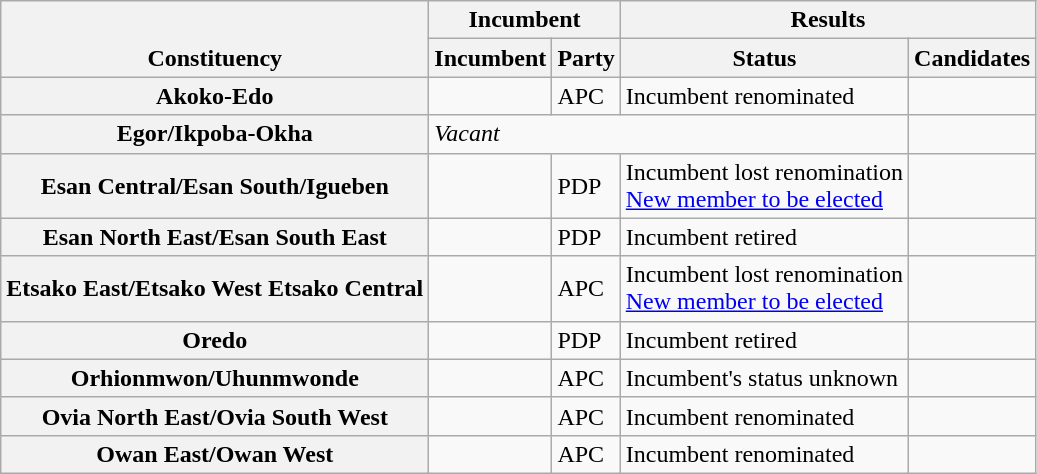<table class="wikitable sortable">
<tr valign=bottom>
<th rowspan=2>Constituency</th>
<th colspan=2>Incumbent</th>
<th colspan=2>Results</th>
</tr>
<tr valign=bottom>
<th>Incumbent</th>
<th>Party</th>
<th>Status</th>
<th>Candidates</th>
</tr>
<tr>
<th>Akoko-Edo</th>
<td></td>
<td>APC</td>
<td>Incumbent renominated</td>
<td nowrap></td>
</tr>
<tr>
<th>Egor/Ikpoba-Okha</th>
<td colspan=3><em>Vacant</em></td>
<td nowrap></td>
</tr>
<tr>
<th>Esan Central/Esan South/Igueben</th>
<td></td>
<td>PDP</td>
<td>Incumbent lost renomination<br><a href='#'>New member to be elected</a></td>
<td nowrap></td>
</tr>
<tr>
<th>Esan North East/Esan South East</th>
<td></td>
<td>PDP</td>
<td>Incumbent retired</td>
<td nowrap></td>
</tr>
<tr>
<th>Etsako East/Etsako West Etsako Central</th>
<td></td>
<td>APC</td>
<td>Incumbent lost renomination<br><a href='#'>New member to be elected</a></td>
<td nowrap></td>
</tr>
<tr>
<th>Oredo</th>
<td></td>
<td>PDP</td>
<td>Incumbent retired</td>
<td nowrap></td>
</tr>
<tr>
<th>Orhionmwon/Uhunmwonde</th>
<td></td>
<td>APC</td>
<td>Incumbent's status unknown</td>
<td nowrap></td>
</tr>
<tr>
<th>Ovia North East/Ovia South West</th>
<td></td>
<td>APC</td>
<td>Incumbent renominated</td>
<td nowrap></td>
</tr>
<tr>
<th>Owan East/Owan West</th>
<td></td>
<td>APC</td>
<td>Incumbent renominated</td>
<td nowrap></td>
</tr>
</table>
